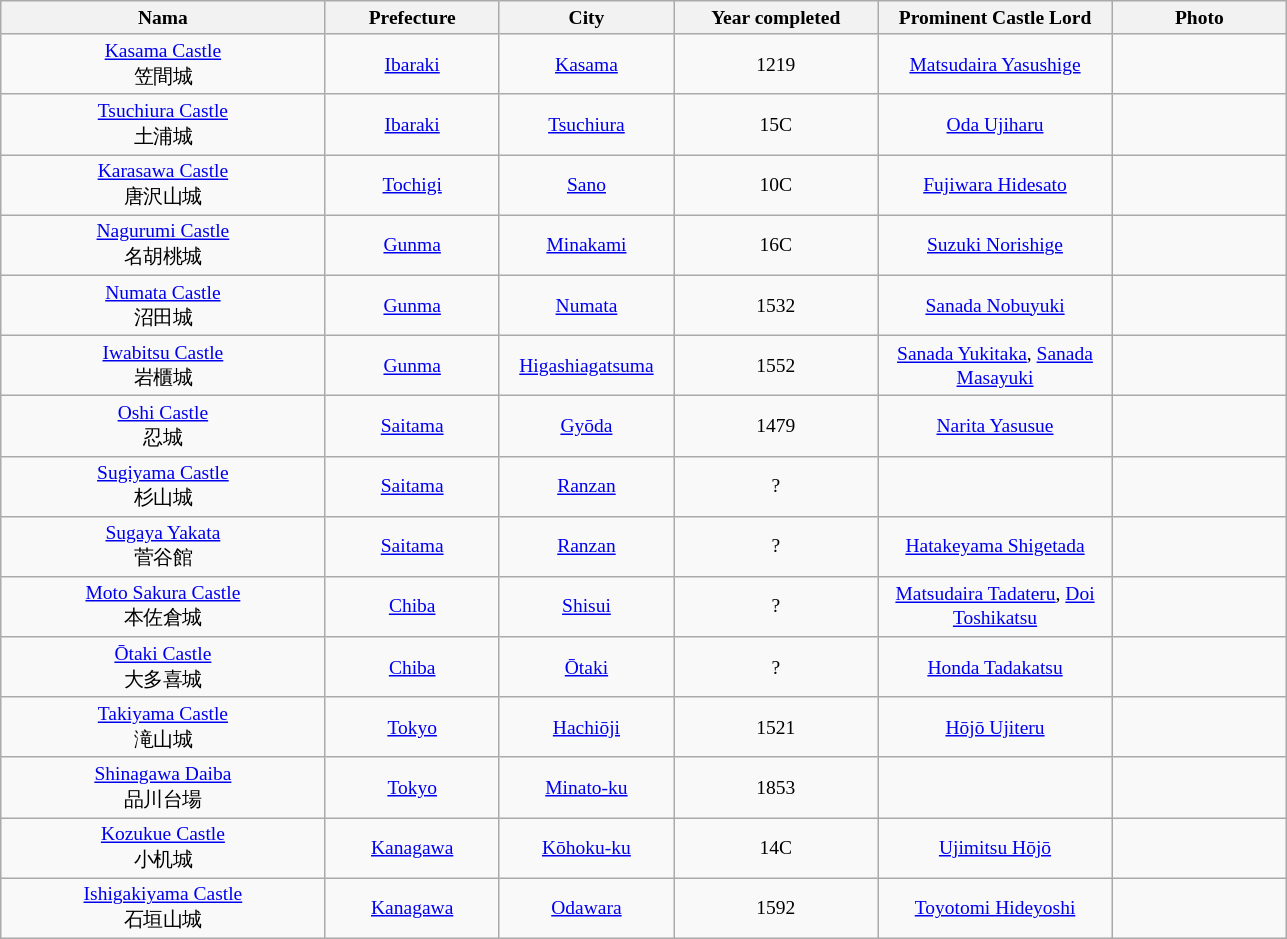<table class="wikitable" style="text-align:center; font-size:small;">
<tr>
<th style="width: 210px;">Nama</th>
<th style="width: 110px;">Prefecture</th>
<th style="width: 110px;">City</th>
<th style="width: 130px;">Year completed</th>
<th style="width: 150px;">Prominent Castle Lord</th>
<th style="width: 110px;">Photo</th>
</tr>
<tr>
<td><a href='#'>Kasama Castle</a><br>笠間城</td>
<td><a href='#'>Ibaraki</a></td>
<td><a href='#'>Kasama</a></td>
<td>1219</td>
<td><a href='#'>Matsudaira Yasushige</a></td>
<td><br></td>
</tr>
<tr>
<td><a href='#'>Tsuchiura Castle</a><br>土浦城</td>
<td><a href='#'>Ibaraki</a></td>
<td><a href='#'>Tsuchiura</a></td>
<td>15C</td>
<td><a href='#'>Oda Ujiharu</a></td>
<td></td>
</tr>
<tr>
<td><a href='#'>Karasawa Castle</a><br>唐沢山城</td>
<td><a href='#'>Tochigi</a></td>
<td><a href='#'>Sano</a></td>
<td>10C</td>
<td><a href='#'>Fujiwara Hidesato</a></td>
<td></td>
</tr>
<tr>
<td><a href='#'>Nagurumi Castle</a><br>名胡桃城</td>
<td><a href='#'>Gunma</a></td>
<td><a href='#'>Minakami</a></td>
<td>16C</td>
<td><a href='#'>Suzuki Norishige</a></td>
<td></td>
</tr>
<tr>
<td><a href='#'>Numata Castle</a><br>沼田城</td>
<td><a href='#'>Gunma</a></td>
<td><a href='#'>Numata</a></td>
<td>1532</td>
<td><a href='#'>Sanada Nobuyuki</a></td>
<td></td>
</tr>
<tr>
<td><a href='#'>Iwabitsu Castle</a><br>岩櫃城</td>
<td><a href='#'>Gunma</a></td>
<td><a href='#'>Higashiagatsuma</a></td>
<td>1552</td>
<td><a href='#'>Sanada Yukitaka</a>, <a href='#'>Sanada Masayuki</a></td>
<td></td>
</tr>
<tr>
<td><a href='#'>Oshi Castle</a><br>忍城</td>
<td><a href='#'>Saitama</a></td>
<td><a href='#'>Gyōda</a></td>
<td>1479</td>
<td><a href='#'>Narita Yasusue</a></td>
<td></td>
</tr>
<tr>
<td><a href='#'>Sugiyama Castle</a><br>杉山城</td>
<td><a href='#'>Saitama</a></td>
<td><a href='#'>Ranzan</a></td>
<td>?</td>
<td></td>
<td></td>
</tr>
<tr>
<td><a href='#'>Sugaya Yakata</a><br>菅谷館</td>
<td><a href='#'>Saitama</a></td>
<td><a href='#'>Ranzan</a></td>
<td>?</td>
<td><a href='#'>Hatakeyama Shigetada</a></td>
<td></td>
</tr>
<tr>
<td><a href='#'>Moto Sakura Castle</a><br>本佐倉城</td>
<td><a href='#'>Chiba</a></td>
<td><a href='#'>Shisui</a></td>
<td>?</td>
<td><a href='#'>Matsudaira Tadateru</a>, <a href='#'>Doi Toshikatsu</a></td>
<td></td>
</tr>
<tr>
<td><a href='#'>Ōtaki Castle</a><br>大多喜城</td>
<td><a href='#'>Chiba</a></td>
<td><a href='#'>Ōtaki</a></td>
<td>?</td>
<td><a href='#'>Honda Tadakatsu</a></td>
<td></td>
</tr>
<tr>
<td><a href='#'>Takiyama Castle</a><br>滝山城</td>
<td><a href='#'>Tokyo</a></td>
<td><a href='#'>Hachiōji</a></td>
<td>1521</td>
<td><a href='#'>Hōjō Ujiteru</a></td>
<td></td>
</tr>
<tr>
<td><a href='#'>Shinagawa Daiba</a><br>品川台場</td>
<td><a href='#'>Tokyo</a></td>
<td><a href='#'>Minato-ku</a></td>
<td>1853</td>
<td></td>
<td></td>
</tr>
<tr>
<td><a href='#'>Kozukue Castle</a><br>小机城</td>
<td><a href='#'>Kanagawa</a></td>
<td><a href='#'>Kōhoku-ku</a></td>
<td>14C</td>
<td><a href='#'>Ujimitsu Hōjō</a></td>
<td></td>
</tr>
<tr>
<td><a href='#'>Ishigakiyama Castle</a><br>石垣山城</td>
<td><a href='#'>Kanagawa</a></td>
<td><a href='#'>Odawara</a></td>
<td>1592</td>
<td><a href='#'>Toyotomi Hideyoshi</a></td>
<td></td>
</tr>
</table>
